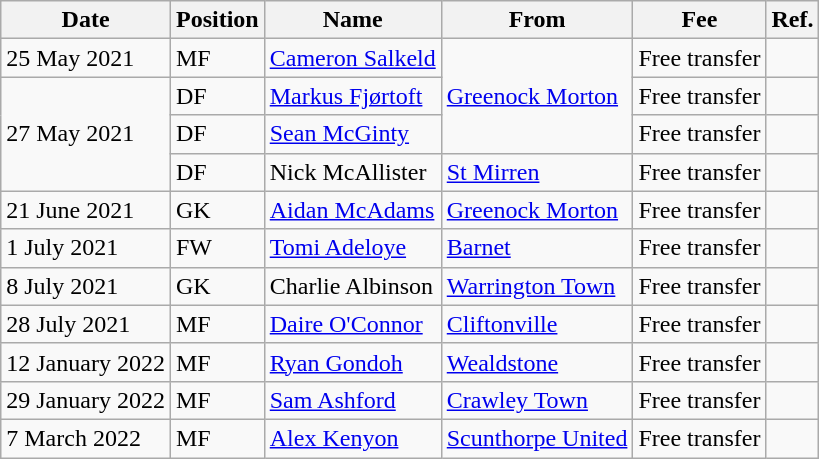<table class="wikitable">
<tr>
<th>Date</th>
<th>Position</th>
<th>Name</th>
<th>From</th>
<th>Fee</th>
<th>Ref.</th>
</tr>
<tr>
<td>25 May 2021</td>
<td>MF</td>
<td> <a href='#'>Cameron Salkeld</a></td>
<td rowspan="3"><a href='#'>Greenock Morton</a></td>
<td>Free transfer</td>
<td></td>
</tr>
<tr>
<td rowspan="3">27 May 2021</td>
<td>DF</td>
<td> <a href='#'>Markus Fjørtoft</a></td>
<td>Free transfer</td>
<td></td>
</tr>
<tr>
<td>DF</td>
<td> <a href='#'>Sean McGinty</a></td>
<td>Free transfer</td>
<td></td>
</tr>
<tr>
<td>DF</td>
<td>Nick McAllister</td>
<td><a href='#'>St Mirren</a></td>
<td>Free transfer</td>
<td></td>
</tr>
<tr>
<td>21 June 2021</td>
<td>GK</td>
<td><a href='#'>Aidan McAdams</a></td>
<td><a href='#'>Greenock Morton</a></td>
<td>Free transfer</td>
<td></td>
</tr>
<tr>
<td>1 July 2021</td>
<td>FW</td>
<td> <a href='#'>Tomi Adeloye</a></td>
<td> <a href='#'>Barnet</a></td>
<td>Free transfer</td>
<td></td>
</tr>
<tr>
<td>8 July 2021</td>
<td>GK</td>
<td> Charlie Albinson</td>
<td> <a href='#'>Warrington Town</a></td>
<td>Free transfer</td>
<td></td>
</tr>
<tr>
<td>28 July 2021</td>
<td>MF</td>
<td> <a href='#'>Daire O'Connor</a></td>
<td> <a href='#'>Cliftonville</a></td>
<td>Free transfer</td>
<td></td>
</tr>
<tr>
<td>12 January 2022</td>
<td>MF</td>
<td> <a href='#'>Ryan Gondoh</a></td>
<td> <a href='#'>Wealdstone</a></td>
<td>Free transfer</td>
<td></td>
</tr>
<tr>
<td>29 January 2022</td>
<td>MF</td>
<td> <a href='#'>Sam Ashford</a></td>
<td> <a href='#'>Crawley Town</a></td>
<td>Free transfer</td>
<td></td>
</tr>
<tr>
<td>7 March 2022</td>
<td>MF</td>
<td> <a href='#'>Alex Kenyon</a></td>
<td> <a href='#'>Scunthorpe United</a></td>
<td>Free transfer</td>
<td></td>
</tr>
</table>
